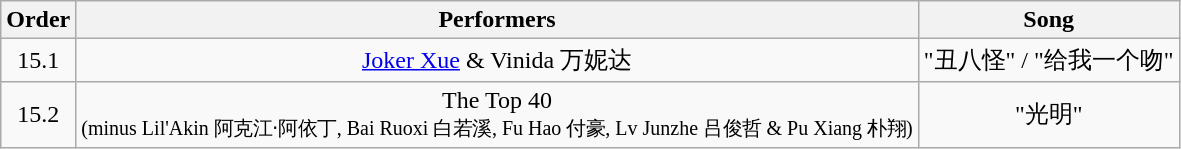<table class="wikitable" style="text-align:center;">
<tr>
<th>Order</th>
<th>Performers</th>
<th>Song</th>
</tr>
<tr>
<td>15.1</td>
<td><a href='#'>Joker Xue</a> & Vinida 万妮达</td>
<td>"丑八怪" / "给我一个吻"</td>
</tr>
<tr>
<td>15.2</td>
<td>The Top 40<br><small>(minus Lil'Akin 阿克江‧阿依丁, Bai Ruoxi 白若溪, Fu Hao 付豪, Lv Junzhe 吕俊哲 & Pu Xiang 朴翔)</small></td>
<td>"光明"</td>
</tr>
</table>
